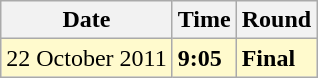<table class="wikitable">
<tr>
<th>Date</th>
<th>Time</th>
<th>Round</th>
</tr>
<tr style=background:lemonchiffon>
<td>22 October 2011</td>
<td><strong>9:05</strong></td>
<td><strong>Final</strong></td>
</tr>
</table>
